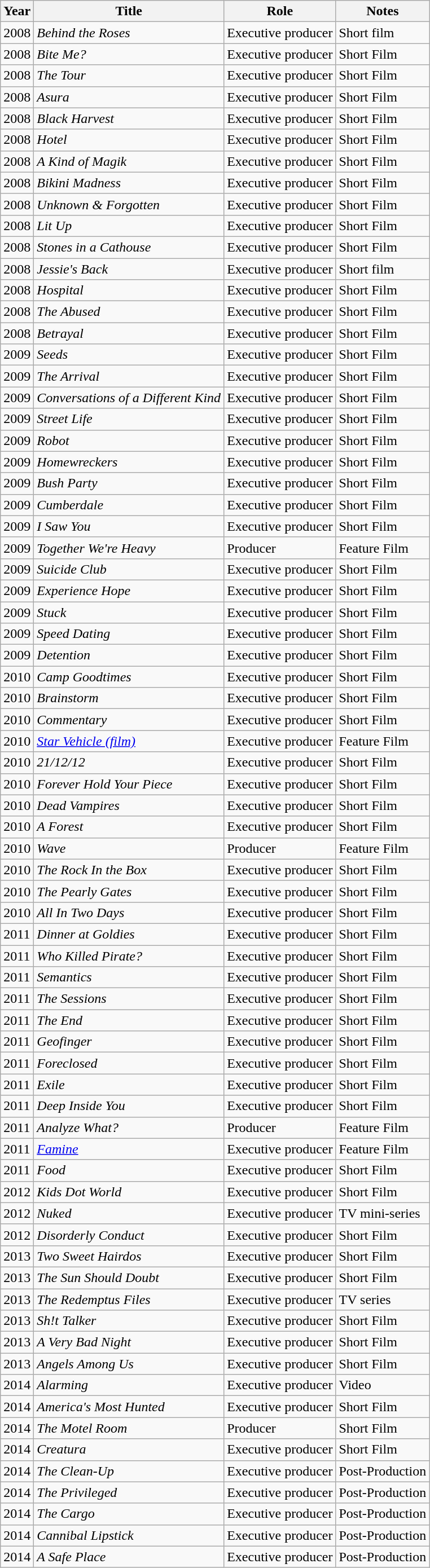<table class="wikitable sortable">
<tr>
<th>Year</th>
<th>Title</th>
<th>Role</th>
<th class="unsortable">Notes</th>
</tr>
<tr>
<td>2008</td>
<td><em>Behind the Roses</em></td>
<td>Executive producer</td>
<td>Short film</td>
</tr>
<tr>
<td>2008</td>
<td><em>Bite Me?</em></td>
<td>Executive producer</td>
<td>Short Film</td>
</tr>
<tr>
<td>2008</td>
<td><em>The Tour</em></td>
<td>Executive producer</td>
<td>Short Film</td>
</tr>
<tr>
<td>2008</td>
<td><em>Asura</em></td>
<td>Executive producer</td>
<td>Short Film</td>
</tr>
<tr>
<td>2008</td>
<td><em>Black Harvest</em></td>
<td>Executive producer</td>
<td>Short Film</td>
</tr>
<tr>
<td>2008</td>
<td><em>Hotel</em></td>
<td>Executive producer</td>
<td>Short Film</td>
</tr>
<tr>
<td>2008</td>
<td><em>A Kind of Magik</em></td>
<td>Executive producer</td>
<td>Short Film</td>
</tr>
<tr>
<td>2008</td>
<td><em>Bikini Madness</em></td>
<td>Executive producer</td>
<td>Short Film</td>
</tr>
<tr>
<td>2008</td>
<td><em>Unknown & Forgotten</em></td>
<td>Executive producer</td>
<td>Short Film</td>
</tr>
<tr>
<td>2008</td>
<td><em>Lit Up</em></td>
<td>Executive producer</td>
<td>Short Film</td>
</tr>
<tr>
<td>2008</td>
<td><em>Stones in a Cathouse</em></td>
<td>Executive producer</td>
<td>Short Film</td>
</tr>
<tr>
<td>2008</td>
<td><em>Jessie's Back</em></td>
<td>Executive producer</td>
<td>Short film</td>
</tr>
<tr>
<td>2008</td>
<td><em>Hospital</em></td>
<td>Executive producer</td>
<td>Short Film</td>
</tr>
<tr>
<td>2008</td>
<td><em>The Abused</em></td>
<td>Executive producer</td>
<td>Short Film</td>
</tr>
<tr>
<td>2008</td>
<td><em>Betrayal</em></td>
<td>Executive producer</td>
<td>Short Film</td>
</tr>
<tr>
<td>2009</td>
<td><em>Seeds</em></td>
<td>Executive producer</td>
<td>Short Film</td>
</tr>
<tr>
<td>2009</td>
<td><em>The Arrival</em></td>
<td>Executive producer</td>
<td>Short Film</td>
</tr>
<tr>
<td>2009</td>
<td><em>Conversations of a Different Kind</em></td>
<td>Executive producer</td>
<td>Short Film</td>
</tr>
<tr>
<td>2009</td>
<td><em>Street Life</em></td>
<td>Executive producer</td>
<td>Short Film</td>
</tr>
<tr>
<td>2009</td>
<td><em>Robot</em></td>
<td>Executive producer</td>
<td>Short Film</td>
</tr>
<tr>
<td>2009</td>
<td><em>Homewreckers</em></td>
<td>Executive producer</td>
<td>Short Film</td>
</tr>
<tr>
<td>2009</td>
<td><em>Bush Party</em></td>
<td>Executive producer</td>
<td>Short Film</td>
</tr>
<tr>
<td>2009</td>
<td><em>Cumberdale</em></td>
<td>Executive producer</td>
<td>Short Film</td>
</tr>
<tr>
<td>2009</td>
<td><em>I Saw You</em></td>
<td>Executive producer</td>
<td>Short Film</td>
</tr>
<tr>
<td>2009</td>
<td><em>Together We're Heavy</em></td>
<td>Producer</td>
<td>Feature Film</td>
</tr>
<tr>
<td>2009</td>
<td><em>Suicide Club</em></td>
<td>Executive producer</td>
<td>Short Film</td>
</tr>
<tr>
<td>2009</td>
<td><em>Experience Hope</em></td>
<td>Executive producer</td>
<td>Short Film</td>
</tr>
<tr>
<td>2009</td>
<td><em>Stuck</em></td>
<td>Executive producer</td>
<td>Short Film</td>
</tr>
<tr>
<td>2009</td>
<td><em>Speed Dating</em></td>
<td>Executive producer</td>
<td>Short Film</td>
</tr>
<tr>
<td>2009</td>
<td><em>Detention</em></td>
<td>Executive producer</td>
<td>Short Film</td>
</tr>
<tr>
<td>2010</td>
<td><em>Camp Goodtimes</em></td>
<td>Executive producer</td>
<td>Short Film</td>
</tr>
<tr>
<td>2010</td>
<td><em>Brainstorm</em></td>
<td>Executive producer</td>
<td>Short Film</td>
</tr>
<tr>
<td>2010</td>
<td><em>Commentary</em></td>
<td>Executive producer</td>
<td>Short Film</td>
</tr>
<tr>
<td>2010</td>
<td><em><a href='#'>Star Vehicle (film)</a></em></td>
<td>Executive producer</td>
<td>Feature Film</td>
</tr>
<tr>
<td>2010</td>
<td><em>21/12/12</em></td>
<td>Executive producer</td>
<td>Short Film</td>
</tr>
<tr>
<td>2010</td>
<td><em>Forever Hold Your Piece</em></td>
<td>Executive producer</td>
<td>Short Film</td>
</tr>
<tr>
<td>2010</td>
<td><em>Dead Vampires</em></td>
<td>Executive producer</td>
<td>Short Film</td>
</tr>
<tr>
<td>2010</td>
<td><em>A Forest</em></td>
<td>Executive producer</td>
<td>Short Film</td>
</tr>
<tr>
<td>2010</td>
<td><em>Wave</em></td>
<td>Producer</td>
<td>Feature Film</td>
</tr>
<tr>
<td>2010</td>
<td><em>The Rock In the Box</em></td>
<td>Executive producer</td>
<td>Short Film</td>
</tr>
<tr>
<td>2010</td>
<td><em>The Pearly Gates</em></td>
<td>Executive producer</td>
<td>Short Film</td>
</tr>
<tr>
<td>2010</td>
<td><em>All In Two Days</em></td>
<td>Executive producer</td>
<td>Short Film</td>
</tr>
<tr>
<td>2011</td>
<td><em>Dinner at Goldies</em></td>
<td>Executive producer</td>
<td>Short Film</td>
</tr>
<tr>
<td>2011</td>
<td><em>Who Killed Pirate?</em></td>
<td>Executive producer</td>
<td>Short Film</td>
</tr>
<tr>
<td>2011</td>
<td><em>Semantics</em></td>
<td>Executive producer</td>
<td>Short Film</td>
</tr>
<tr>
<td>2011</td>
<td><em>The Sessions</em></td>
<td>Executive producer</td>
<td>Short Film</td>
</tr>
<tr>
<td>2011</td>
<td><em>The End</em></td>
<td>Executive producer</td>
<td>Short Film</td>
</tr>
<tr>
<td>2011</td>
<td><em>Geofinger</em></td>
<td>Executive producer</td>
<td>Short Film</td>
</tr>
<tr>
<td>2011</td>
<td><em>Foreclosed</em></td>
<td>Executive producer</td>
<td>Short Film</td>
</tr>
<tr>
<td>2011</td>
<td><em>Exile</em></td>
<td>Executive producer</td>
<td>Short Film</td>
</tr>
<tr>
<td>2011</td>
<td><em>Deep Inside You</em></td>
<td>Executive producer</td>
<td>Short Film</td>
</tr>
<tr>
<td>2011</td>
<td><em>Analyze What?</em></td>
<td>Producer</td>
<td>Feature Film</td>
</tr>
<tr>
<td>2011</td>
<td><em><a href='#'>Famine</a></em></td>
<td>Executive producer</td>
<td>Feature Film</td>
</tr>
<tr>
<td>2011</td>
<td><em>Food</em></td>
<td>Executive producer</td>
<td>Short Film</td>
</tr>
<tr>
<td>2012</td>
<td><em>Kids Dot World</em></td>
<td>Executive producer</td>
<td>Short Film</td>
</tr>
<tr>
<td>2012</td>
<td><em>Nuked</em></td>
<td>Executive producer</td>
<td>TV mini-series</td>
</tr>
<tr>
<td>2012</td>
<td><em>Disorderly Conduct</em></td>
<td>Executive producer</td>
<td>Short Film</td>
</tr>
<tr>
<td>2013</td>
<td><em>Two Sweet Hairdos</em></td>
<td>Executive producer</td>
<td>Short Film</td>
</tr>
<tr>
<td>2013</td>
<td><em>The Sun Should Doubt</em></td>
<td>Executive producer</td>
<td>Short Film</td>
</tr>
<tr>
<td>2013</td>
<td><em>The Redemptus Files</em></td>
<td>Executive producer</td>
<td>TV series</td>
</tr>
<tr>
<td>2013</td>
<td><em>Sh!t Talker</em></td>
<td>Executive producer</td>
<td>Short Film</td>
</tr>
<tr>
<td>2013</td>
<td><em>A Very Bad Night</em></td>
<td>Executive producer</td>
<td>Short Film</td>
</tr>
<tr>
<td>2013</td>
<td><em>Angels Among Us</em></td>
<td>Executive producer</td>
<td>Short Film</td>
</tr>
<tr>
<td>2014</td>
<td><em>Alarming</em></td>
<td>Executive producer</td>
<td>Video</td>
</tr>
<tr>
<td>2014</td>
<td><em>America's Most Hunted</em></td>
<td>Executive producer</td>
<td>Short Film</td>
</tr>
<tr>
<td>2014</td>
<td><em>The Motel Room</em></td>
<td>Producer</td>
<td>Short Film</td>
</tr>
<tr>
<td>2014</td>
<td><em>Creatura</em></td>
<td>Executive producer</td>
<td>Short Film</td>
</tr>
<tr>
<td>2014</td>
<td><em>The Clean-Up</em></td>
<td>Executive producer</td>
<td>Post-Production</td>
</tr>
<tr>
<td>2014</td>
<td><em>The Privileged</em></td>
<td>Executive producer</td>
<td>Post-Production</td>
</tr>
<tr>
<td>2014</td>
<td><em>The Cargo</em></td>
<td>Executive producer</td>
<td>Post-Production</td>
</tr>
<tr>
<td>2014</td>
<td><em>Cannibal Lipstick</em></td>
<td>Executive producer</td>
<td>Post-Production</td>
</tr>
<tr>
<td>2014</td>
<td><em>A Safe Place</em></td>
<td>Executive producer</td>
<td>Post-Production</td>
</tr>
</table>
